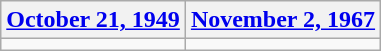<table class=wikitable>
<tr>
<th><a href='#'>October 21, 1949</a></th>
<th><a href='#'>November 2, 1967</a></th>
</tr>
<tr>
<td></td>
<td></td>
</tr>
</table>
